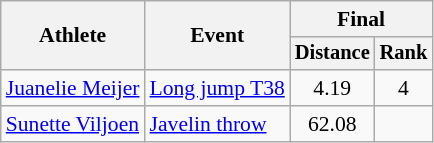<table class="wikitable" style="font-size:90%">
<tr>
<th rowspan=2>Athlete</th>
<th rowspan=2>Event</th>
<th colspan=2>Final</th>
</tr>
<tr style="font-size:95%">
<th>Distance</th>
<th>Rank</th>
</tr>
<tr align=center>
<td align=left><a href='#'>Juanelie Meijer</a></td>
<td style="text-align:left;"><a href='#'>Long jump T38</a></td>
<td>4.19</td>
<td>4</td>
</tr>
<tr align=center>
<td align=left><a href='#'>Sunette Viljoen</a></td>
<td style="text-align:left;"><a href='#'>Javelin throw</a></td>
<td>62.08</td>
<td></td>
</tr>
</table>
